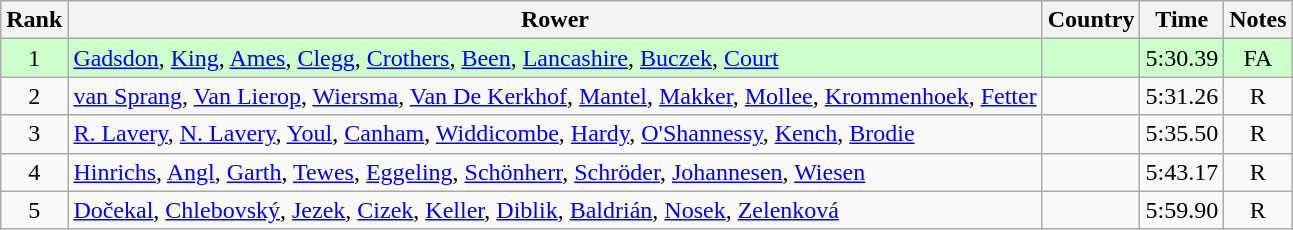<table class="wikitable" style="text-align:center">
<tr>
<th>Rank</th>
<th>Rower</th>
<th>Country</th>
<th>Time</th>
<th>Notes</th>
</tr>
<tr bgcolor=ccffcc>
<td>1</td>
<td align="left"><a href='#'>Gadsdon</a>, <a href='#'>King</a>, <a href='#'>Ames</a>, <a href='#'>Clegg</a>, <a href='#'>Crothers</a>, <a href='#'>Been</a>, <a href='#'>Lancashire</a>, <a href='#'>Buczek</a>, <a href='#'>Court</a></td>
<td align="left"></td>
<td>5:30.39</td>
<td>FA</td>
</tr>
<tr>
<td>2</td>
<td align="left"><a href='#'>van Sprang</a>, <a href='#'>Van Lierop</a>, <a href='#'>Wiersma</a>, <a href='#'>Van De Kerkhof</a>, <a href='#'>Mantel</a>, <a href='#'>Makker</a>, <a href='#'>Mollee</a>, <a href='#'>Krommenhoek</a>, <a href='#'>Fetter</a></td>
<td align="left"></td>
<td>5:31.26</td>
<td>R</td>
</tr>
<tr>
<td>3</td>
<td align="left"><a href='#'>R. Lavery</a>, <a href='#'>N. Lavery</a>, <a href='#'>Youl</a>, <a href='#'>Canham</a>, <a href='#'>Widdicombe</a>, <a href='#'>Hardy</a>, <a href='#'>O'Shannessy</a>, <a href='#'>Kench</a>, <a href='#'>Brodie</a></td>
<td align="left"></td>
<td>5:35.50</td>
<td>R</td>
</tr>
<tr>
<td>4</td>
<td align="left"><a href='#'>Hinrichs</a>, <a href='#'>Angl</a>, <a href='#'>Garth</a>, <a href='#'>Tewes</a>, <a href='#'>Eggeling</a>, <a href='#'>Schönherr</a>, <a href='#'>Schröder</a>, <a href='#'>Johannesen</a>, <a href='#'>Wiesen</a></td>
<td align="left"></td>
<td>5:43.17</td>
<td>R</td>
</tr>
<tr>
<td>5</td>
<td align="left"><a href='#'>Dočekal</a>, <a href='#'>Chlebovský</a>, <a href='#'>Jezek</a>, <a href='#'>Cizek</a>, <a href='#'>Keller</a>, <a href='#'>Diblik</a>, <a href='#'>Baldrián</a>, <a href='#'>Nosek</a>, <a href='#'>Zelenková</a></td>
<td align="left"></td>
<td>5:59.90</td>
<td>R</td>
</tr>
</table>
